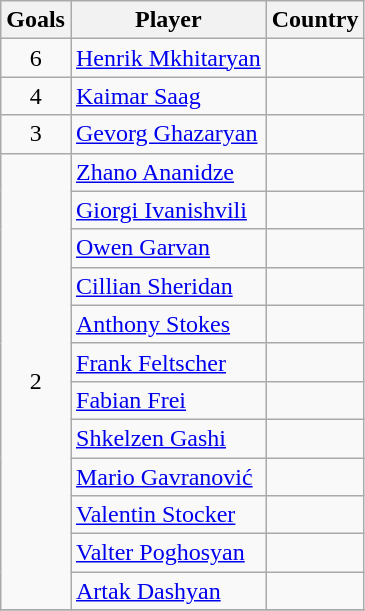<table class="wikitable" style="text-align: left;">
<tr>
<th>Goals</th>
<th>Player</th>
<th>Country</th>
</tr>
<tr>
<td rowspan="1" align=center>6</td>
<td><a href='#'>Henrik Mkhitaryan</a></td>
<td></td>
</tr>
<tr>
<td rowspan="1" align=center>4</td>
<td><a href='#'>Kaimar Saag</a></td>
<td></td>
</tr>
<tr>
<td rowspan="1" align=center>3</td>
<td><a href='#'>Gevorg Ghazaryan</a></td>
<td></td>
</tr>
<tr>
<td rowspan="12" align=center>2</td>
<td><a href='#'>Zhano Ananidze</a></td>
<td></td>
</tr>
<tr>
<td><a href='#'>Giorgi Ivanishvili</a></td>
<td></td>
</tr>
<tr>
<td><a href='#'>Owen Garvan</a></td>
<td></td>
</tr>
<tr>
<td><a href='#'>Cillian Sheridan</a></td>
<td></td>
</tr>
<tr>
<td><a href='#'>Anthony Stokes</a></td>
<td></td>
</tr>
<tr>
<td><a href='#'>Frank Feltscher</a></td>
<td></td>
</tr>
<tr>
<td><a href='#'>Fabian Frei</a></td>
<td></td>
</tr>
<tr>
<td><a href='#'>Shkelzen Gashi</a></td>
<td></td>
</tr>
<tr>
<td><a href='#'>Mario Gavranović</a></td>
<td></td>
</tr>
<tr>
<td><a href='#'>Valentin Stocker</a></td>
<td></td>
</tr>
<tr>
<td><a href='#'>Valter Poghosyan</a></td>
<td></td>
</tr>
<tr>
<td><a href='#'>Artak Dashyan</a></td>
<td></td>
</tr>
<tr>
</tr>
</table>
